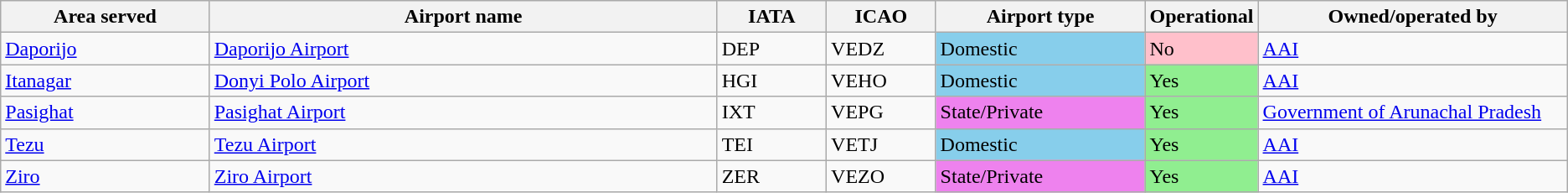<table class="sortable wikitable"style="text-align:left;"style="font-size: 85%">
<tr>
<th style="width:10em;">Area served</th>
<th style="width:25em;">Airport name</th>
<th style="width:5em;">IATA</th>
<th style="width:5em;">ICAO</th>
<th style="width:10em;">Airport type</th>
<th style="width:5em;">Operational</th>
<th style="width:15em;">Owned/operated by</th>
</tr>
<tr>
<td><a href='#'>Daporijo</a></td>
<td><a href='#'>Daporijo Airport</a></td>
<td>DEP</td>
<td>VEDZ</td>
<td style="background:skyblue;">Domestic</td>
<td style="background:pink;">No</td>
<td><a href='#'>AAI</a></td>
</tr>
<tr>
<td><a href='#'>Itanagar</a></td>
<td><a href='#'>Donyi Polo Airport</a></td>
<td>HGI</td>
<td>VEHO</td>
<td style="background:skyblue;">Domestic</td>
<td style="background:lightgreen;">Yes</td>
<td><a href='#'>AAI</a></td>
</tr>
<tr>
<td><a href='#'>Pasighat</a></td>
<td><a href='#'>Pasighat Airport</a></td>
<td>IXT</td>
<td>VEPG</td>
<td style="background:violet;">State/Private</td>
<td style="background:lightgreen;">Yes</td>
<td><a href='#'>Government of Arunachal Pradesh</a></td>
</tr>
<tr>
<td><a href='#'>Tezu</a></td>
<td><a href='#'>Tezu Airport</a></td>
<td>TEI</td>
<td>VETJ</td>
<td style="background:skyblue;">Domestic</td>
<td style="background:lightgreen;">Yes</td>
<td><a href='#'>AAI</a></td>
</tr>
<tr>
<td><a href='#'>Ziro</a></td>
<td><a href='#'>Ziro Airport</a></td>
<td>ZER</td>
<td>VEZO</td>
<td style="background:violet;">State/Private</td>
<td style="background:lightgreen;">Yes</td>
<td><a href='#'>AAI</a></td>
</tr>
</table>
